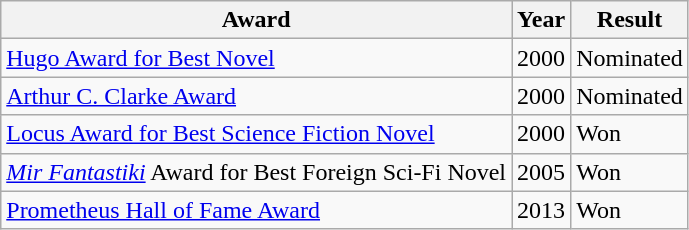<table class="wikitable sortable">
<tr>
<th>Award</th>
<th>Year</th>
<th>Result</th>
</tr>
<tr>
<td><a href='#'>Hugo Award for Best Novel</a></td>
<td>2000</td>
<td>Nominated</td>
</tr>
<tr>
<td><a href='#'>Arthur C. Clarke Award</a></td>
<td>2000</td>
<td>Nominated</td>
</tr>
<tr>
<td><a href='#'>Locus Award for Best Science Fiction Novel</a></td>
<td>2000</td>
<td>Won</td>
</tr>
<tr>
<td><em><a href='#'>Mir Fantastiki</a></em> Award for Best Foreign Sci-Fi Novel</td>
<td>2005</td>
<td>Won</td>
</tr>
<tr>
<td><a href='#'>Prometheus Hall of Fame Award</a></td>
<td>2013</td>
<td>Won</td>
</tr>
</table>
